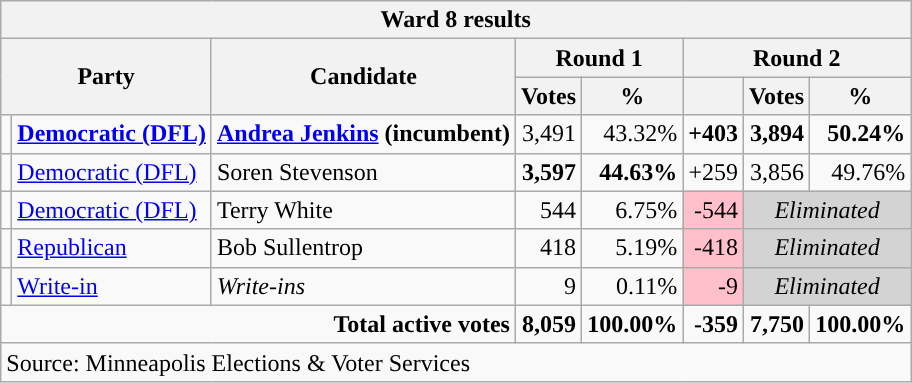<table class="wikitable">
<tr>
<th colspan="8">Ward 8 results</th>
</tr>
<tr>
<th rowspan="2" colspan="2">Party</th>
<th rowspan="2">Candidate</th>
<th colspan="2">Round 1</th>
<th colspan="3">Round 2</th>
</tr>
<tr>
<th>Votes</th>
<th>%</th>
<th></th>
<th>Votes</th>
<th>%</th>
</tr>
<tr>
<td style="background-color:"></td>
<td><strong><a href='#'>Democratic (DFL)</a></strong></td>
<td><strong><a href='#'>Andrea Jenkins</a> (incumbent)</strong></td>
<td align="right">3,491</td>
<td align="right">43.32%</td>
<td align="right"><strong>+403</strong></td>
<td align="right"><strong>3,894</strong></td>
<td align="right"><strong>50.24%</strong></td>
</tr>
<tr>
<td style="background-color:"></td>
<td><a href='#'>Democratic (DFL)</a></td>
<td>Soren Stevenson</td>
<td align="right"><strong>3,597</strong></td>
<td align="right"><strong>44.63%</strong></td>
<td align="right">+259</td>
<td align="right">3,856</td>
<td align="right">49.76%</td>
</tr>
<tr>
<td style="background-color:"></td>
<td><a href='#'>Democratic (DFL)</a></td>
<td>Terry White</td>
<td align="right">544</td>
<td align="right">6.75%</td>
<td BGCOLOR=pink align="right">-544</td>
<td colspan=2 bgcolor=lightgray align=center><em>Eliminated</em></td>
</tr>
<tr>
<td style="background-color:"></td>
<td><a href='#'>Republican</a></td>
<td>Bob Sullentrop</td>
<td align="right">418</td>
<td align="right">5.19%</td>
<td BGCOLOR=pink align="right">-418</td>
<td colspan=2 bgcolor=lightgray align=center><em>Eliminated</em></td>
</tr>
<tr>
<td style="background-color:"></td>
<td><a href='#'>Write-in</a></td>
<td><em>Write-ins</em></td>
<td align="right">9</td>
<td align="right">0.11%</td>
<td BGCOLOR=pink align="right">-9</td>
<td colspan=2 bgcolor=lightgray align=center><em>Eliminated</em></td>
</tr>
<tr align="right">
<td colspan="3"><strong>Total active votes</strong></td>
<td><strong>8,059</strong></td>
<td><strong>100.00%</strong></td>
<td><strong>-359</strong></td>
<td><strong>7,750</strong></td>
<td><strong>100.00%</strong></td>
</tr>
<tr>
<td colspan="8">Source: Minneapolis Elections & Voter Services</td>
</tr>
</table>
